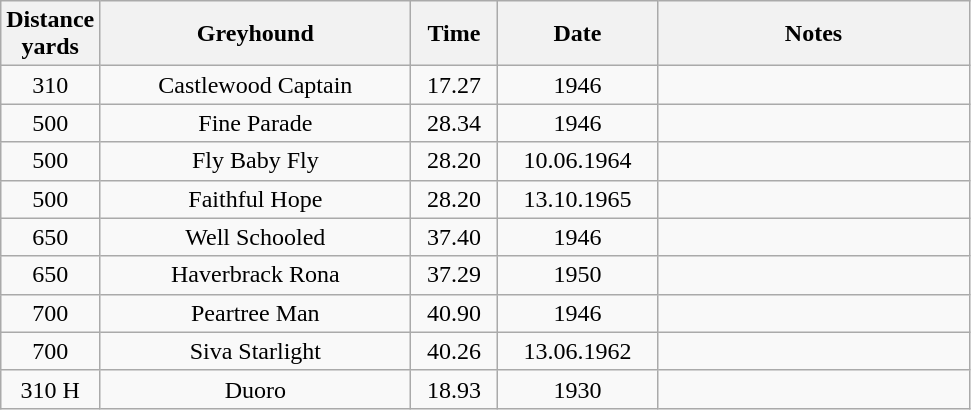<table class="wikitable" style="font-size: 100%">
<tr>
<th width=50>Distance <br>yards</th>
<th width=200>Greyhound</th>
<th width=50>Time</th>
<th width=100>Date</th>
<th width=200>Notes</th>
</tr>
<tr align=center>
<td>310</td>
<td>Castlewood Captain</td>
<td>17.27</td>
<td>1946</td>
<td></td>
</tr>
<tr align=center>
<td>500</td>
<td>Fine Parade</td>
<td>28.34</td>
<td>1946</td>
<td></td>
</tr>
<tr align=center>
<td>500</td>
<td>Fly Baby Fly</td>
<td>28.20</td>
<td>10.06.1964</td>
<td></td>
</tr>
<tr align=center>
<td>500</td>
<td>Faithful Hope</td>
<td>28.20</td>
<td>13.10.1965</td>
<td></td>
</tr>
<tr align=center>
<td>650</td>
<td>Well Schooled</td>
<td>37.40</td>
<td>1946</td>
<td></td>
</tr>
<tr align=center>
<td>650</td>
<td>Haverbrack Rona</td>
<td>37.29</td>
<td>1950</td>
<td></td>
</tr>
<tr align=center>
<td>700</td>
<td>Peartree Man</td>
<td>40.90</td>
<td>1946</td>
<td></td>
</tr>
<tr align=center>
<td>700</td>
<td>Siva Starlight</td>
<td>40.26</td>
<td>13.06.1962</td>
<td></td>
</tr>
<tr align=center>
<td>310 H</td>
<td>Duoro</td>
<td>18.93</td>
<td>1930</td>
<td></td>
</tr>
</table>
